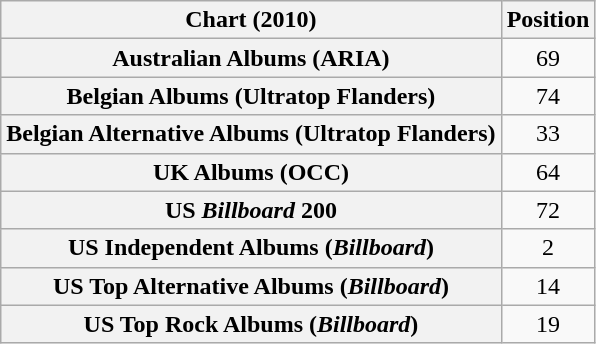<table class="wikitable sortable plainrowheaders" style="text-align:center;">
<tr>
<th scope="col">Chart (2010)</th>
<th scope="col">Position</th>
</tr>
<tr>
<th scope="row">Australian Albums (ARIA)</th>
<td>69</td>
</tr>
<tr>
<th scope="row">Belgian Albums (Ultratop Flanders)</th>
<td>74</td>
</tr>
<tr>
<th scope="row">Belgian Alternative Albums (Ultratop Flanders)</th>
<td>33</td>
</tr>
<tr>
<th scope="row">UK Albums (OCC)</th>
<td align="center">64</td>
</tr>
<tr>
<th scope="row">US <em>Billboard</em> 200</th>
<td align="center">72</td>
</tr>
<tr>
<th scope="row">US Independent Albums (<em>Billboard</em>)</th>
<td>2</td>
</tr>
<tr>
<th scope="row">US Top Alternative Albums (<em>Billboard</em>)</th>
<td>14</td>
</tr>
<tr>
<th scope="row">US Top Rock Albums (<em>Billboard</em>)</th>
<td>19</td>
</tr>
</table>
